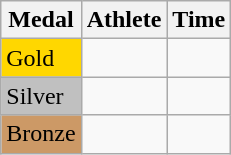<table class="wikitable">
<tr>
<th>Medal</th>
<th>Athlete</th>
<th>Time</th>
</tr>
<tr>
<td bgcolor="gold">Gold</td>
<td></td>
<td></td>
</tr>
<tr>
<td bgcolor="silver">Silver</td>
<td></td>
<td></td>
</tr>
<tr>
<td bgcolor="CC9966">Bronze</td>
<td></td>
<td></td>
</tr>
</table>
